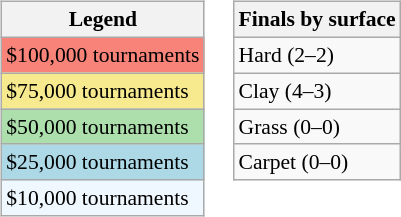<table>
<tr valign=top>
<td><br><table class=wikitable style="font-size:90%">
<tr>
<th>Legend</th>
</tr>
<tr style="background:#f88379;">
<td>$100,000 tournaments</td>
</tr>
<tr style="background:#f7e98e;">
<td>$75,000 tournaments</td>
</tr>
<tr style="background:#addfad;">
<td>$50,000 tournaments</td>
</tr>
<tr style="background:lightblue;">
<td>$25,000 tournaments</td>
</tr>
<tr style="background:#f0f8ff;">
<td>$10,000 tournaments</td>
</tr>
</table>
</td>
<td><br><table class=wikitable style="font-size:90%">
<tr>
<th>Finals by surface</th>
</tr>
<tr>
<td>Hard (2–2)</td>
</tr>
<tr>
<td>Clay (4–3)</td>
</tr>
<tr>
<td>Grass (0–0)</td>
</tr>
<tr>
<td>Carpet (0–0)</td>
</tr>
</table>
</td>
</tr>
</table>
